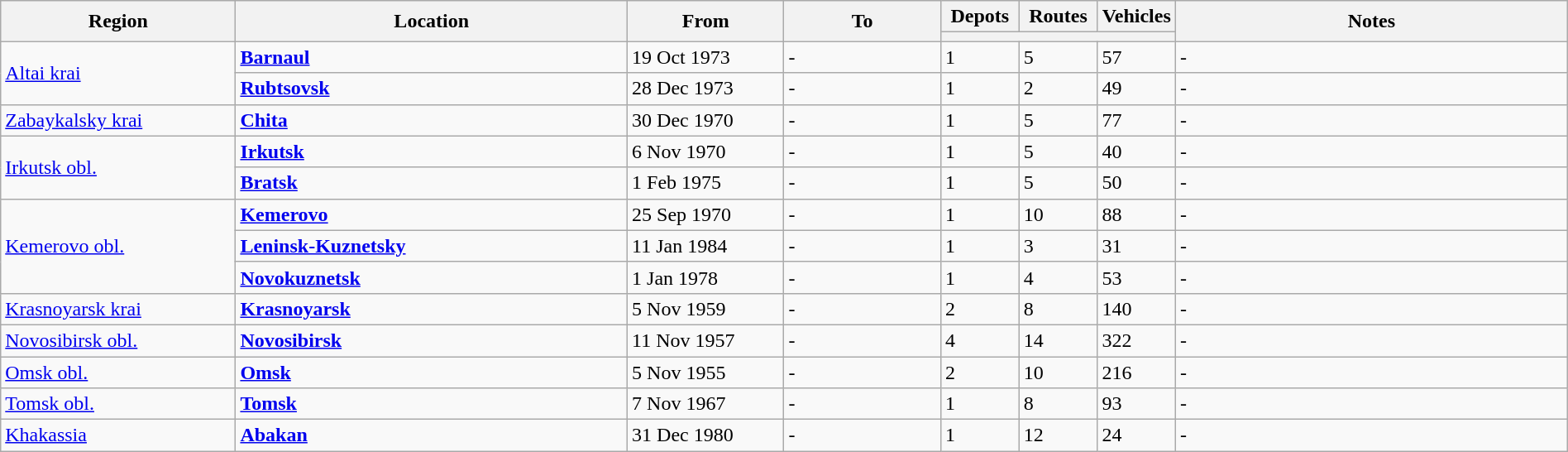<table class="wikitable" width=100%>
<tr>
<th width=15% rowspan=2>Region</th>
<th width=25% rowspan=2>Location</th>
<th width=10% rowspan=2>From</th>
<th width=10% rowspan=2>To</th>
<th width=5%>Depots</th>
<th width=5%>Routes</th>
<th width=5%>Vehicles</th>
<th width=25% rowspan=2>Notes</th>
</tr>
<tr>
<th colspan=3></th>
</tr>
<tr>
<td rowspan=2> <a href='#'>Altai krai</a></td>
<td> <strong><a href='#'>Barnaul</a></strong></td>
<td>19 Oct 1973</td>
<td>-</td>
<td>1</td>
<td>5</td>
<td>57</td>
<td>-</td>
</tr>
<tr>
<td> <strong><a href='#'>Rubtsovsk</a></strong></td>
<td>28 Dec 1973</td>
<td>-</td>
<td>1</td>
<td>2</td>
<td>49</td>
<td>-</td>
</tr>
<tr>
<td> <a href='#'>Zabaykalsky krai</a></td>
<td> <strong><a href='#'>Chita</a></strong></td>
<td>30 Dec 1970</td>
<td>-</td>
<td>1</td>
<td>5</td>
<td>77</td>
<td>-</td>
</tr>
<tr>
<td rowspan=2> <a href='#'>Irkutsk obl.</a></td>
<td> <strong><a href='#'>Irkutsk</a></strong></td>
<td>6 Nov 1970</td>
<td>-</td>
<td>1</td>
<td>5</td>
<td>40</td>
<td>-</td>
</tr>
<tr>
<td> <strong><a href='#'>Bratsk</a></strong></td>
<td>1 Feb 1975</td>
<td>-</td>
<td>1</td>
<td>5</td>
<td>50</td>
<td>-</td>
</tr>
<tr>
<td rowspan=3> <a href='#'>Kemerovo obl.</a></td>
<td> <strong><a href='#'>Kemerovo</a></strong></td>
<td>25 Sep 1970</td>
<td>-</td>
<td>1</td>
<td>10</td>
<td>88</td>
<td>-</td>
</tr>
<tr>
<td> <strong><a href='#'>Leninsk-Kuznetsky</a></strong></td>
<td>11 Jan 1984</td>
<td>-</td>
<td>1</td>
<td>3</td>
<td>31</td>
<td>-</td>
</tr>
<tr>
<td> <strong><a href='#'>Novokuznetsk</a></strong></td>
<td>1 Jan 1978</td>
<td>-</td>
<td>1</td>
<td>4</td>
<td>53</td>
<td>-</td>
</tr>
<tr>
<td> <a href='#'>Krasnoyarsk krai</a></td>
<td> <strong><a href='#'>Krasnoyarsk</a></strong></td>
<td>5 Nov 1959</td>
<td>-</td>
<td>2</td>
<td>8</td>
<td>140</td>
<td>-</td>
</tr>
<tr>
<td> <a href='#'>Novosibirsk obl.</a></td>
<td> <strong><a href='#'>Novosibirsk</a></strong></td>
<td>11 Nov 1957</td>
<td>-</td>
<td>4</td>
<td>14</td>
<td>322</td>
<td>-</td>
</tr>
<tr>
<td> <a href='#'>Omsk obl.</a></td>
<td> <strong><a href='#'>Omsk</a></strong></td>
<td>5 Nov 1955</td>
<td>-</td>
<td>2</td>
<td>10</td>
<td>216</td>
<td>-</td>
</tr>
<tr>
<td> <a href='#'>Tomsk obl.</a></td>
<td> <strong><a href='#'>Tomsk</a></strong></td>
<td>7 Nov 1967</td>
<td>-</td>
<td>1</td>
<td>8</td>
<td>93</td>
<td>-</td>
</tr>
<tr>
<td> <a href='#'>Khakassia</a></td>
<td> <strong><a href='#'>Abakan</a></strong></td>
<td>31 Dec 1980</td>
<td>-</td>
<td>1</td>
<td>12</td>
<td>24</td>
<td>-</td>
</tr>
</table>
